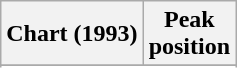<table class="wikitable sortable plainrowheaders" style="text-align:center">
<tr>
<th scope="col">Chart (1993)</th>
<th scope="col">Peak<br>position</th>
</tr>
<tr>
</tr>
<tr>
</tr>
<tr>
</tr>
<tr>
</tr>
</table>
